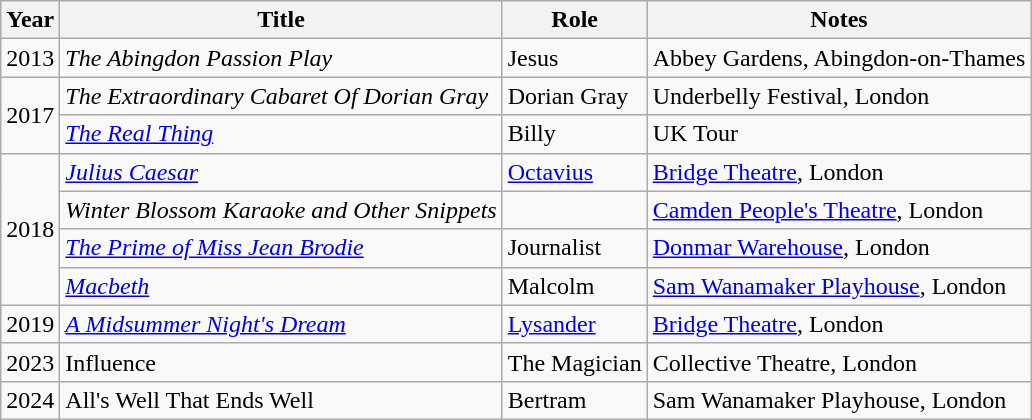<table class="wikitable sortable">
<tr>
<th>Year</th>
<th>Title</th>
<th>Role</th>
<th class="unsortable">Notes</th>
</tr>
<tr>
<td>2013</td>
<td><em>The Abingdon Passion Play</em></td>
<td>Jesus</td>
<td>Abbey Gardens, Abingdon-on-Thames</td>
</tr>
<tr>
<td rowspan="2">2017</td>
<td><em>The Extraordinary Cabaret Of Dorian Gray</em></td>
<td>Dorian Gray</td>
<td>Underbelly Festival, London</td>
</tr>
<tr>
<td><em><a href='#'>The Real Thing</a></em></td>
<td>Billy</td>
<td>UK Tour</td>
</tr>
<tr>
<td rowspan="4">2018</td>
<td><em><a href='#'>Julius Caesar</a></em></td>
<td><a href='#'>Octavius</a></td>
<td><a href='#'>Bridge Theatre</a>, London</td>
</tr>
<tr>
<td><em>Winter Blossom Karaoke and Other Snippets</em></td>
<td></td>
<td><a href='#'>Camden People's Theatre</a>, London</td>
</tr>
<tr>
<td><em><a href='#'>The Prime of Miss Jean Brodie</a></em></td>
<td>Journalist</td>
<td><a href='#'>Donmar Warehouse</a>, London</td>
</tr>
<tr>
<td><em><a href='#'>Macbeth</a></em></td>
<td>Malcolm</td>
<td><a href='#'>Sam Wanamaker Playhouse</a>, London</td>
</tr>
<tr>
<td>2019</td>
<td><em><a href='#'>A Midsummer Night's Dream</a></em></td>
<td><a href='#'>Lysander</a></td>
<td><a href='#'>Bridge Theatre</a>, London</td>
</tr>
<tr>
<td>2023</td>
<td>Influence</td>
<td>The Magician</td>
<td>Collective Theatre, London</td>
</tr>
<tr>
<td>2024</td>
<td>All's Well That Ends Well</td>
<td>Bertram</td>
<td>Sam Wanamaker Playhouse, London</td>
</tr>
</table>
